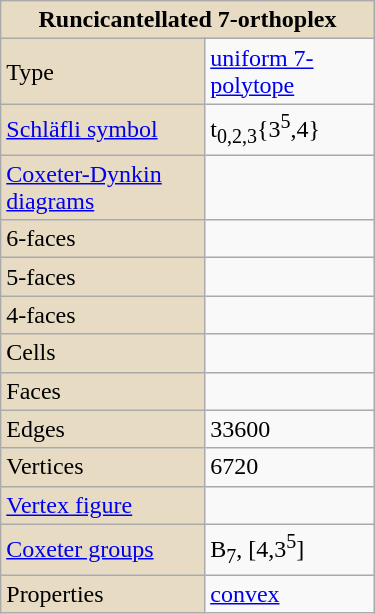<table class="wikitable"  style="margin-left:10px; float:right; width:250px;">
<tr>
<th style="background:#e7dcc3;" colspan="2">Runcicantellated 7-orthoplex</th>
</tr>
<tr>
<td style="background:#e7dcc3;">Type</td>
<td><a href='#'>uniform 7-polytope</a></td>
</tr>
<tr>
<td style="background:#e7dcc3;"><a href='#'>Schläfli symbol</a></td>
<td>t<sub>0,2,3</sub>{3<sup>5</sup>,4}</td>
</tr>
<tr>
<td style="background:#e7dcc3;"><a href='#'>Coxeter-Dynkin diagrams</a></td>
<td></td>
</tr>
<tr>
<td style="background:#e7dcc3;">6-faces</td>
<td></td>
</tr>
<tr>
<td style="background:#e7dcc3;">5-faces</td>
<td></td>
</tr>
<tr>
<td style="background:#e7dcc3;">4-faces</td>
<td></td>
</tr>
<tr>
<td style="background:#e7dcc3;">Cells</td>
<td></td>
</tr>
<tr>
<td style="background:#e7dcc3;">Faces</td>
<td></td>
</tr>
<tr>
<td style="background:#e7dcc3;">Edges</td>
<td>33600</td>
</tr>
<tr>
<td style="background:#e7dcc3;">Vertices</td>
<td>6720</td>
</tr>
<tr>
<td style="background:#e7dcc3;"><a href='#'>Vertex figure</a></td>
<td></td>
</tr>
<tr>
<td style="background:#e7dcc3;"><a href='#'>Coxeter groups</a></td>
<td>B<sub>7</sub>, [4,3<sup>5</sup>]</td>
</tr>
<tr>
<td style="background:#e7dcc3;">Properties</td>
<td><a href='#'>convex</a></td>
</tr>
</table>
